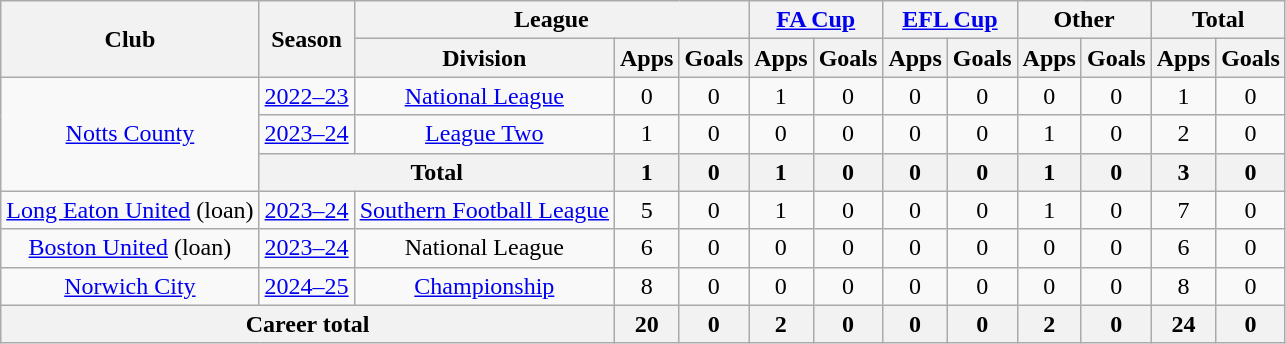<table class=wikitable style=text-align:center>
<tr>
<th rowspan="2">Club</th>
<th rowspan="2">Season</th>
<th colspan="3">League</th>
<th colspan="2"><a href='#'>FA Cup</a></th>
<th colspan="2"><a href='#'>EFL Cup</a></th>
<th colspan="2">Other</th>
<th colspan="2">Total</th>
</tr>
<tr>
<th>Division</th>
<th>Apps</th>
<th>Goals</th>
<th>Apps</th>
<th>Goals</th>
<th>Apps</th>
<th>Goals</th>
<th>Apps</th>
<th>Goals</th>
<th>Apps</th>
<th>Goals</th>
</tr>
<tr>
<td rowspan="3"><a href='#'>Notts County</a></td>
<td><a href='#'>2022–23</a></td>
<td><a href='#'>National League</a></td>
<td>0</td>
<td>0</td>
<td>1</td>
<td>0</td>
<td>0</td>
<td>0</td>
<td>0</td>
<td>0</td>
<td>1</td>
<td>0</td>
</tr>
<tr>
<td><a href='#'>2023–24</a></td>
<td><a href='#'>League Two</a></td>
<td>1</td>
<td>0</td>
<td>0</td>
<td>0</td>
<td>0</td>
<td>0</td>
<td>1</td>
<td>0</td>
<td>2</td>
<td>0</td>
</tr>
<tr>
<th colspan="2">Total</th>
<th>1</th>
<th>0</th>
<th>1</th>
<th>0</th>
<th>0</th>
<th>0</th>
<th>1</th>
<th>0</th>
<th>3</th>
<th>0</th>
</tr>
<tr>
<td><a href='#'>Long Eaton United</a> (loan)</td>
<td><a href='#'>2023–24</a></td>
<td><a href='#'>Southern Football League</a></td>
<td>5</td>
<td>0</td>
<td>1</td>
<td>0</td>
<td>0</td>
<td>0</td>
<td>1</td>
<td>0</td>
<td>7</td>
<td>0</td>
</tr>
<tr>
<td><a href='#'>Boston United</a> (loan)</td>
<td><a href='#'>2023–24</a></td>
<td>National League</td>
<td>6</td>
<td>0</td>
<td>0</td>
<td>0</td>
<td>0</td>
<td>0</td>
<td>0</td>
<td>0</td>
<td>6</td>
<td>0</td>
</tr>
<tr>
<td><a href='#'>Norwich City</a></td>
<td><a href='#'>2024–25</a></td>
<td><a href='#'>Championship</a></td>
<td>8</td>
<td>0</td>
<td>0</td>
<td>0</td>
<td>0</td>
<td>0</td>
<td>0</td>
<td>0</td>
<td>8</td>
<td>0</td>
</tr>
<tr>
<th colspan="3">Career total</th>
<th>20</th>
<th>0</th>
<th>2</th>
<th>0</th>
<th>0</th>
<th>0</th>
<th>2</th>
<th>0</th>
<th>24</th>
<th>0</th>
</tr>
</table>
